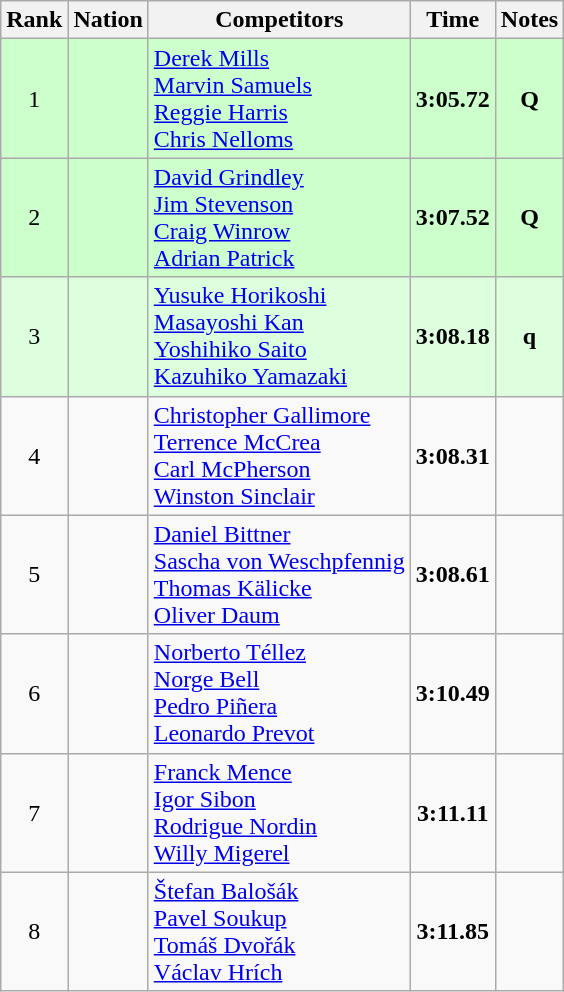<table class="wikitable sortable" style="text-align:center">
<tr>
<th>Rank</th>
<th>Nation</th>
<th>Competitors</th>
<th>Time</th>
<th>Notes</th>
</tr>
<tr bgcolor=ccffcc>
<td>1</td>
<td align=left></td>
<td align=left><a href='#'>Derek Mills</a><br><a href='#'>Marvin Samuels</a><br><a href='#'>Reggie Harris</a><br><a href='#'>Chris Nelloms</a></td>
<td><strong>3:05.72</strong></td>
<td><strong>Q</strong></td>
</tr>
<tr bgcolor=ccffcc>
<td>2</td>
<td align=left></td>
<td align=left><a href='#'>David Grindley</a><br><a href='#'>Jim Stevenson</a><br><a href='#'>Craig Winrow</a><br><a href='#'>Adrian Patrick</a></td>
<td><strong>3:07.52</strong></td>
<td><strong>Q</strong></td>
</tr>
<tr bgcolor=ddffdd>
<td>3</td>
<td align=left></td>
<td align=left><a href='#'>Yusuke Horikoshi</a><br><a href='#'>Masayoshi Kan</a><br><a href='#'>Yoshihiko Saito</a><br><a href='#'>Kazuhiko Yamazaki</a></td>
<td><strong>3:08.18</strong></td>
<td><strong>q</strong></td>
</tr>
<tr>
<td>4</td>
<td align=left></td>
<td align=left><a href='#'>Christopher Gallimore</a><br><a href='#'>Terrence McCrea</a><br><a href='#'>Carl McPherson</a><br><a href='#'>Winston Sinclair</a></td>
<td><strong>3:08.31</strong></td>
<td></td>
</tr>
<tr>
<td>5</td>
<td align=left></td>
<td align=left><a href='#'>Daniel Bittner</a><br><a href='#'>Sascha von Weschpfennig</a><br><a href='#'>Thomas Kälicke</a><br><a href='#'>Oliver Daum</a></td>
<td><strong>3:08.61</strong></td>
<td></td>
</tr>
<tr>
<td>6</td>
<td align=left></td>
<td align=left><a href='#'>Norberto Téllez</a><br><a href='#'>Norge Bell</a><br><a href='#'>Pedro Piñera</a><br><a href='#'>Leonardo Prevot</a></td>
<td><strong>3:10.49</strong></td>
<td></td>
</tr>
<tr>
<td>7</td>
<td align=left></td>
<td align=left><a href='#'>Franck Mence</a><br><a href='#'>Igor Sibon</a><br><a href='#'>Rodrigue Nordin</a><br><a href='#'>Willy Migerel</a></td>
<td><strong>3:11.11</strong></td>
<td></td>
</tr>
<tr>
<td>8</td>
<td align=left></td>
<td align=left><a href='#'>Štefan Balošák</a><br><a href='#'>Pavel Soukup</a><br><a href='#'>Tomáš Dvořák</a><br><a href='#'>Václav Hrích</a></td>
<td><strong>3:11.85</strong></td>
<td></td>
</tr>
</table>
